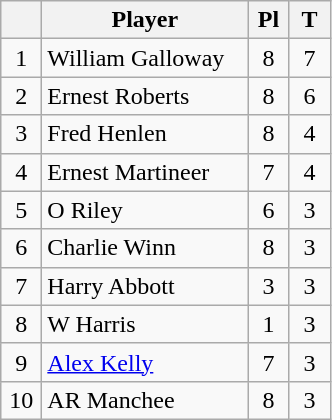<table class="wikitable" style="text-align:center;">
<tr>
<th width="20" abbr="Position"></th>
<th width="130">Player</th>
<th width="20">Pl</th>
<th width="20">T</th>
</tr>
<tr>
<td>1</td>
<td style="text-align:left;"> William Galloway</td>
<td>8</td>
<td>7</td>
</tr>
<tr>
<td>2</td>
<td style="text-align:left;"> Ernest Roberts</td>
<td>8</td>
<td>6</td>
</tr>
<tr>
<td>3</td>
<td style="text-align:left;"> Fred Henlen</td>
<td>8</td>
<td>4</td>
</tr>
<tr>
<td>4</td>
<td style="text-align:left;">Ernest Martineer</td>
<td>7</td>
<td>4</td>
</tr>
<tr>
<td>5</td>
<td style="text-align:left;"> O Riley</td>
<td>6</td>
<td>3</td>
</tr>
<tr>
<td>6</td>
<td style="text-align:left;"> Charlie Winn</td>
<td>8</td>
<td>3</td>
</tr>
<tr>
<td>7</td>
<td style="text-align:left;"> Harry Abbott</td>
<td>3</td>
<td>3</td>
</tr>
<tr>
<td>8</td>
<td style="text-align:left;"> W Harris</td>
<td>1</td>
<td>3</td>
</tr>
<tr>
<td>9</td>
<td style="text-align:left;"> <a href='#'>Alex Kelly</a></td>
<td>7</td>
<td>3</td>
</tr>
<tr>
<td>10</td>
<td style="text-align:left;"> AR Manchee</td>
<td>8</td>
<td>3</td>
</tr>
</table>
